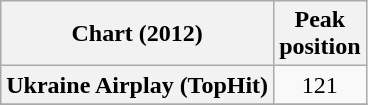<table class="wikitable plainrowheaders" style="text-align:center">
<tr>
<th scope="col">Chart (2012)</th>
<th scope="col">Peak<br>position</th>
</tr>
<tr>
<th scope="row">Ukraine Airplay (TopHit)</th>
<td>121</td>
</tr>
<tr>
</tr>
</table>
